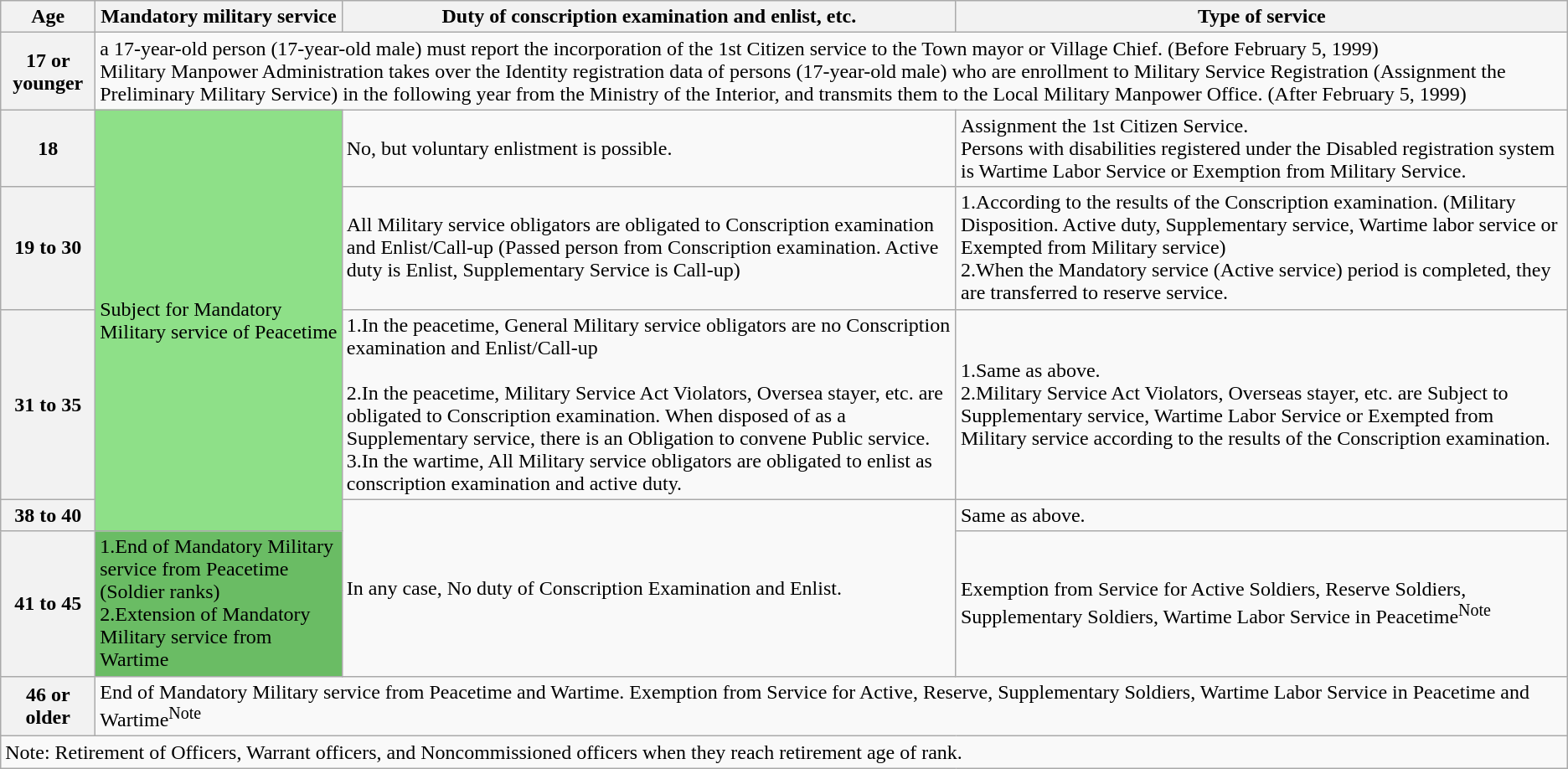<table class="wikitable">
<tr>
<th>Age</th>
<th>Mandatory military service</th>
<th>Duty of conscription examination and enlist, etc.</th>
<th>Type of service</th>
</tr>
<tr>
<th>17 or younger</th>
<td colspan="3">a 17-year-old person (17-year-old male) must report the incorporation of the 1st Citizen service to the Town mayor or Village Chief. (Before February 5, 1999)<br>Military Manpower Administration takes over the Identity registration data of persons (17-year-old male) who are enrollment to Military Service Registration (Assignment the Preliminary Military Service) in the following year from the Ministry of the Interior, and transmits them to the Local Military Manpower Office. (After February 5, 1999)</td>
</tr>
<tr>
<th>18</th>
<td style="background:#8ee088;" rowspan="4">Subject for Mandatory Military service of Peacetime</td>
<td>No, but voluntary enlistment is possible.</td>
<td>Assignment the 1st Citizen Service.<br>Persons with disabilities registered under the Disabled registration system is Wartime Labor Service or Exemption from Military Service.</td>
</tr>
<tr>
<th>19 to 30</th>
<td>All Military service obligators are obligated to Conscription examination and Enlist/Call-up (Passed person from Conscription examination.  Active duty is Enlist, Supplementary Service is Call-up)</td>
<td>1.According to the results of the Conscription examination. (Military Disposition. Active duty, Supplementary service, Wartime labor service or Exempted from Military service)<br>2.When the Mandatory service (Active service) period is completed, they are transferred to reserve service.</td>
</tr>
<tr>
<th>31 to 35</th>
<td>1.In the peacetime, General Military service obligators are no Conscription examination and Enlist/Call-up<br><br>2.In the peacetime, Military Service Act Violators, Oversea stayer, etc. are obligated to Conscription examination. When disposed of as a Supplementary service, there is an Obligation to convene Public service.<br>
3.In the wartime, All Military service obligators are obligated to enlist as conscription examination and active duty.</td>
<td>1.Same as above.<br>2.Military Service Act Violators, Overseas stayer, etc. are Subject to Supplementary service, Wartime Labor Service or Exempted from Military service according to the results of the Conscription examination.</td>
</tr>
<tr>
<th>38 to 40</th>
<td rowspan="2">In any case, No duty of Conscription Examination and Enlist.</td>
<td>Same as above.</td>
</tr>
<tr>
<th>41 to 45</th>
<td style="background:#6abc64;">1.End of Mandatory Military service from Peacetime (Soldier ranks)<br>2.Extension of Mandatory Military service from Wartime</td>
<td>Exemption from Service for Active Soldiers, Reserve Soldiers, Supplementary Soldiers, Wartime Labor Service in Peacetime<sup>Note</sup></td>
</tr>
<tr>
<th>46 or older</th>
<td colspan="3">End of Mandatory Military service from Peacetime and Wartime. Exemption from Service for Active, Reserve, Supplementary Soldiers, Wartime Labor Service in Peacetime and Wartime<sup>Note</sup></td>
</tr>
<tr>
<td colspan="4">Note: Retirement of Officers, Warrant officers, and Noncommissioned officers when they reach retirement age of rank.</td>
</tr>
</table>
